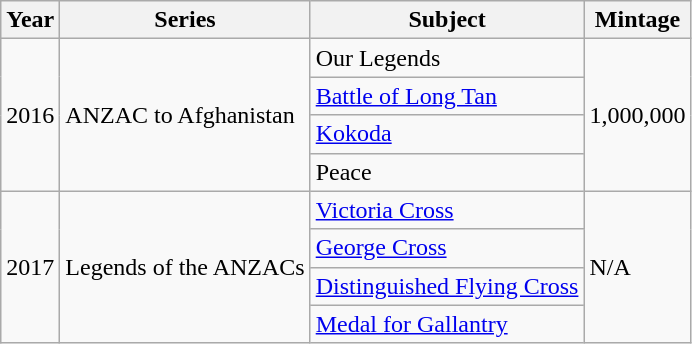<table class="wikitable">
<tr>
<th>Year</th>
<th>Series</th>
<th>Subject</th>
<th>Mintage</th>
</tr>
<tr>
<td rowspan="4">2016</td>
<td rowspan="4">ANZAC to Afghanistan</td>
<td>Our Legends</td>
<td rowspan="4">1,000,000</td>
</tr>
<tr>
<td><a href='#'>Battle of Long Tan</a></td>
</tr>
<tr>
<td><a href='#'>Kokoda</a></td>
</tr>
<tr>
<td>Peace</td>
</tr>
<tr>
<td rowspan="4">2017</td>
<td rowspan="4">Legends of the ANZACs</td>
<td><a href='#'>Victoria Cross</a></td>
<td rowspan="4">N/A</td>
</tr>
<tr>
<td><a href='#'>George Cross</a></td>
</tr>
<tr>
<td><a href='#'>Distinguished Flying Cross</a></td>
</tr>
<tr>
<td><a href='#'>Medal for Gallantry</a></td>
</tr>
</table>
